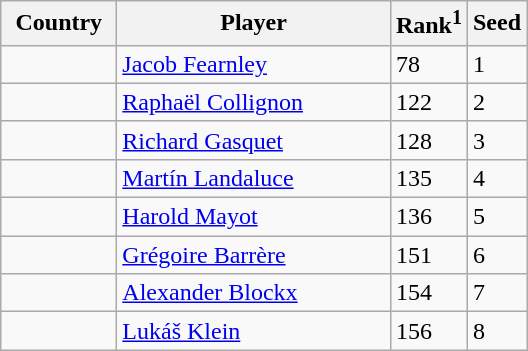<table class="sortable wikitable">
<tr>
<th width="70">Country</th>
<th width="175">Player</th>
<th>Rank<sup>1</sup></th>
<th>Seed</th>
</tr>
<tr>
<td></td>
<td><a href='#'>Jacob Fearnley</a></td>
<td>78</td>
<td>1</td>
</tr>
<tr>
<td></td>
<td><a href='#'>Raphaël Collignon</a></td>
<td>122</td>
<td>2</td>
</tr>
<tr>
<td></td>
<td><a href='#'>Richard Gasquet</a></td>
<td>128</td>
<td>3</td>
</tr>
<tr>
<td></td>
<td><a href='#'>Martín Landaluce</a></td>
<td>135</td>
<td>4</td>
</tr>
<tr>
<td></td>
<td><a href='#'>Harold Mayot</a></td>
<td>136</td>
<td>5</td>
</tr>
<tr>
<td></td>
<td><a href='#'>Grégoire Barrère</a></td>
<td>151</td>
<td>6</td>
</tr>
<tr>
<td></td>
<td><a href='#'>Alexander Blockx</a></td>
<td>154</td>
<td>7</td>
</tr>
<tr>
<td></td>
<td><a href='#'>Lukáš Klein</a></td>
<td>156</td>
<td>8</td>
</tr>
</table>
